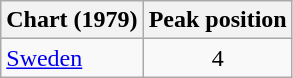<table class="wikitable">
<tr>
<th align="left">Chart (1979)</th>
<th align="center">Peak position</th>
</tr>
<tr>
<td align="left"><a href='#'>Sweden</a></td>
<td align="center">4</td>
</tr>
</table>
